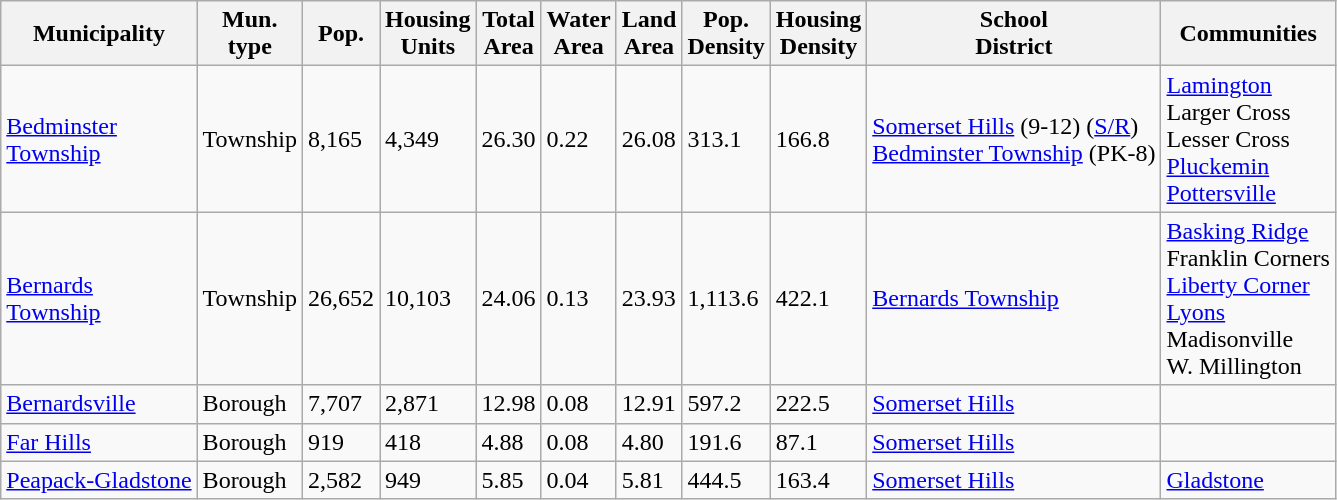<table class="wikitable sortable">
<tr>
<th>Municipality</th>
<th>Mun.<br>type</th>
<th>Pop.</th>
<th>Housing<br>Units</th>
<th>Total<br>Area</th>
<th>Water<br>Area</th>
<th>Land<br>Area</th>
<th>Pop.<br>Density</th>
<th>Housing<br>Density</th>
<th>School<br>District</th>
<th>Communities</th>
</tr>
<tr>
<td><a href='#'>Bedminster<br>Township</a></td>
<td>Township</td>
<td>8,165</td>
<td>4,349</td>
<td>26.30</td>
<td>0.22</td>
<td>26.08</td>
<td>313.1</td>
<td>166.8</td>
<td><a href='#'>Somerset Hills</a> (9-12) (<a href='#'>S/R</a>)<br><a href='#'>Bedminster Township</a> (PK-8)</td>
<td><a href='#'>Lamington</a><br>Larger Cross<br>Lesser Cross<br><a href='#'>Pluckemin</a><br><a href='#'>Pottersville</a></td>
</tr>
<tr>
<td><a href='#'>Bernards<br>Township</a></td>
<td>Township</td>
<td>26,652</td>
<td>10,103</td>
<td>24.06</td>
<td>0.13</td>
<td>23.93</td>
<td>1,113.6</td>
<td>422.1</td>
<td><a href='#'>Bernards Township</a></td>
<td><a href='#'>Basking Ridge</a><br>Franklin Corners<br><a href='#'>Liberty Corner</a><br><a href='#'>Lyons</a><br>Madisonville<br>W. Millington</td>
</tr>
<tr>
<td><a href='#'>Bernardsville</a></td>
<td>Borough</td>
<td>7,707</td>
<td>2,871</td>
<td>12.98</td>
<td>0.08</td>
<td>12.91</td>
<td>597.2</td>
<td>222.5</td>
<td><a href='#'>Somerset Hills</a></td>
<td></td>
</tr>
<tr>
<td><a href='#'>Far Hills</a></td>
<td>Borough</td>
<td>919</td>
<td>418</td>
<td>4.88</td>
<td>0.08</td>
<td>4.80</td>
<td>191.6</td>
<td>87.1</td>
<td><a href='#'>Somerset Hills</a></td>
<td></td>
</tr>
<tr>
<td><a href='#'>Peapack-Gladstone</a></td>
<td>Borough</td>
<td>2,582</td>
<td>949</td>
<td>5.85</td>
<td>0.04</td>
<td>5.81</td>
<td>444.5</td>
<td>163.4</td>
<td><a href='#'>Somerset Hills</a></td>
<td><a href='#'>Gladstone</a></td>
</tr>
</table>
